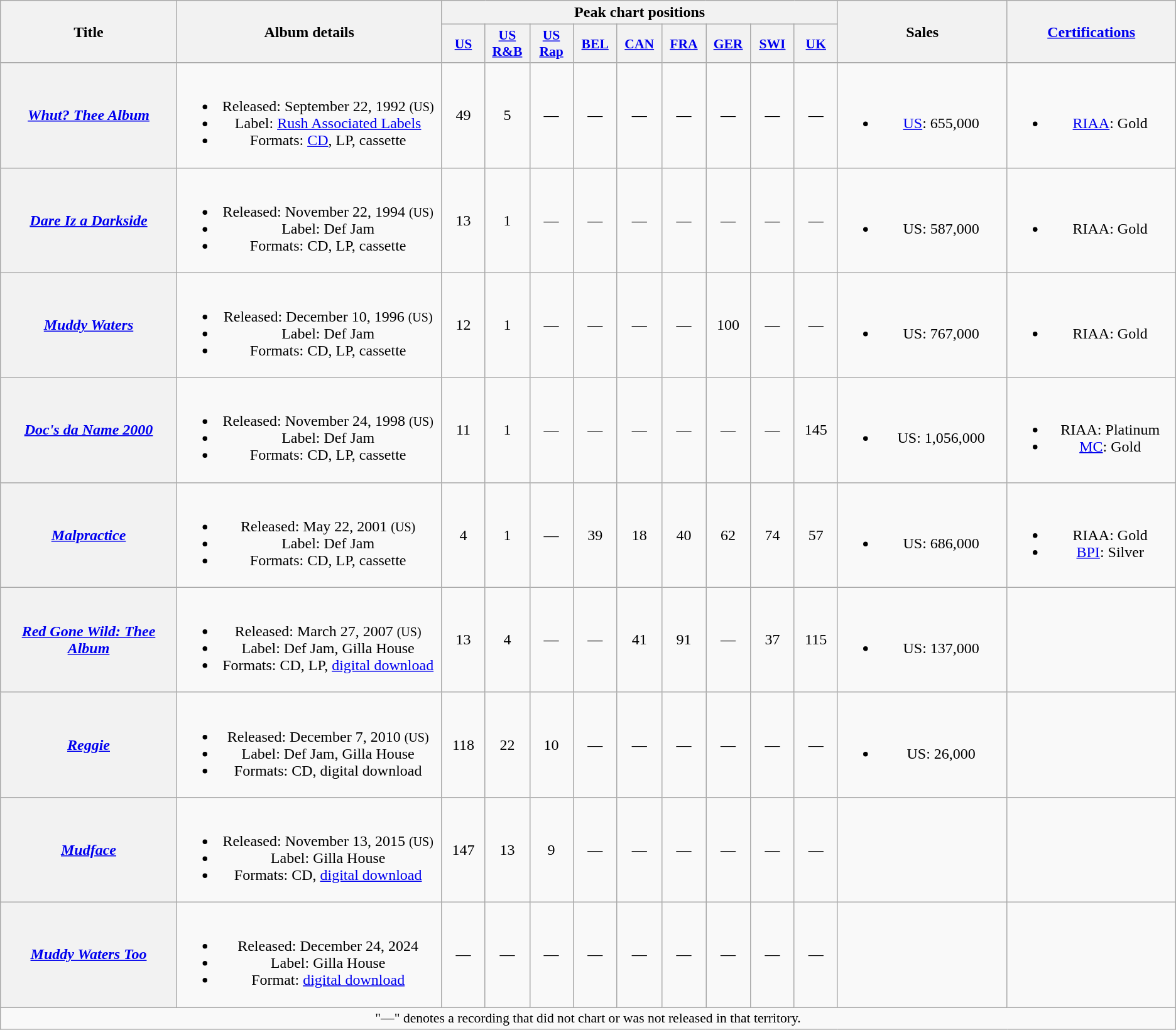<table class="wikitable plainrowheaders" style="text-align:center;">
<tr>
<th scope="col" rowspan="2" style="width:13em;">Title</th>
<th scope="col" rowspan="2" style="width:20em;">Album details</th>
<th scope="col" colspan="9">Peak chart positions</th>
<th scope="col" rowspan="2" style="width:12em;">Sales</th>
<th scope="col" rowspan="2" style="width:12em;"><a href='#'>Certifications</a></th>
</tr>
<tr>
<th scope="col" style="width:3em;font-size:90%;"><a href='#'>US</a><br></th>
<th scope="col" style="width:3em;font-size:90%;"><a href='#'>US<br>R&B</a><br></th>
<th scope="col" style="width:3em;font-size:90%;"><a href='#'>US Rap</a><br></th>
<th scope="col" style="width:3em;font-size:90%;"><a href='#'>BEL</a><br></th>
<th scope="col" style="width:3em;font-size:90%;"><a href='#'>CAN</a><br></th>
<th scope="col" style="width:3em;font-size:90%;"><a href='#'>FRA</a><br></th>
<th scope="col" style="width:3em;font-size:90%;"><a href='#'>GER</a><br></th>
<th scope="col" style="width:3em;font-size:90%;"><a href='#'>SWI</a><br></th>
<th scope="col" style="width:3em;font-size:90%;"><a href='#'>UK</a><br></th>
</tr>
<tr>
<th scope="row"><em><a href='#'>Whut? Thee Album</a></em></th>
<td><br><ul><li>Released: September 22, 1992 <small>(US)</small></li><li>Label: <a href='#'>Rush Associated Labels</a></li><li>Formats: <a href='#'>CD</a>, LP, cassette</li></ul></td>
<td>49</td>
<td>5</td>
<td>—</td>
<td>—</td>
<td>—</td>
<td>—</td>
<td>—</td>
<td>—</td>
<td>—</td>
<td><br><ul><li><a href='#'>US</a>: 655,000</li></ul></td>
<td><br><ul><li><a href='#'>RIAA</a>: Gold</li></ul></td>
</tr>
<tr>
<th scope="row"><em><a href='#'>Dare Iz a Darkside</a></em></th>
<td><br><ul><li>Released: November 22, 1994 <small>(US)</small></li><li>Label: Def Jam</li><li>Formats: CD, LP, cassette</li></ul></td>
<td>13</td>
<td>1</td>
<td>—</td>
<td>—</td>
<td>—</td>
<td>—</td>
<td>—</td>
<td>—</td>
<td>—</td>
<td><br><ul><li>US: 587,000</li></ul></td>
<td><br><ul><li>RIAA: Gold</li></ul></td>
</tr>
<tr>
<th scope="row"><em><a href='#'>Muddy Waters</a></em></th>
<td><br><ul><li>Released: December 10, 1996 <small>(US)</small></li><li>Label: Def Jam</li><li>Formats: CD, LP, cassette</li></ul></td>
<td>12</td>
<td>1</td>
<td>—</td>
<td>—</td>
<td>—</td>
<td>—</td>
<td>100</td>
<td>—</td>
<td>—</td>
<td><br><ul><li>US: 767,000</li></ul></td>
<td><br><ul><li>RIAA: Gold</li></ul></td>
</tr>
<tr>
<th scope="row"><em><a href='#'>Doc's da Name 2000</a></em></th>
<td><br><ul><li>Released: November 24, 1998 <small>(US)</small></li><li>Label: Def Jam</li><li>Formats: CD, LP, cassette</li></ul></td>
<td>11</td>
<td>1</td>
<td>—</td>
<td>—</td>
<td>—</td>
<td>—</td>
<td>—</td>
<td>—</td>
<td>145</td>
<td><br><ul><li>US: 1,056,000</li></ul></td>
<td><br><ul><li>RIAA: Platinum</li><li><a href='#'>MC</a>: Gold</li></ul></td>
</tr>
<tr>
<th scope="row"><em><a href='#'>Malpractice</a></em></th>
<td><br><ul><li>Released: May 22, 2001 <small>(US)</small></li><li>Label: Def Jam</li><li>Formats: CD, LP, cassette</li></ul></td>
<td>4</td>
<td>1</td>
<td>—</td>
<td>39</td>
<td>18</td>
<td>40</td>
<td>62</td>
<td>74</td>
<td>57</td>
<td><br><ul><li>US: 686,000</li></ul></td>
<td><br><ul><li>RIAA: Gold</li><li><a href='#'>BPI</a>: Silver</li></ul></td>
</tr>
<tr>
<th scope="row"><em><a href='#'>Red Gone Wild: Thee Album</a></em></th>
<td><br><ul><li>Released: March 27, 2007 <small>(US)</small></li><li>Label: Def Jam, Gilla House</li><li>Formats: CD, LP, <a href='#'>digital download</a></li></ul></td>
<td>13</td>
<td>4</td>
<td>—</td>
<td>—</td>
<td>41</td>
<td>91</td>
<td>—</td>
<td>37</td>
<td>115</td>
<td><br><ul><li>US: 137,000</li></ul></td>
<td></td>
</tr>
<tr>
<th scope="row"><em><a href='#'>Reggie</a></em></th>
<td><br><ul><li>Released: December 7, 2010 <small>(US)</small></li><li>Label: Def Jam, Gilla House</li><li>Formats: CD, digital download</li></ul></td>
<td>118</td>
<td>22</td>
<td>10</td>
<td>—</td>
<td>—</td>
<td>—</td>
<td>—</td>
<td>—</td>
<td>—</td>
<td><br><ul><li>US: 26,000</li></ul></td>
<td></td>
</tr>
<tr>
<th scope="row"><em><a href='#'>Mudface</a></em></th>
<td><br><ul><li>Released: November 13, 2015 <small>(US)</small></li><li>Label: Gilla House</li><li>Formats: CD, <a href='#'>digital download</a></li></ul></td>
<td>147</td>
<td>13</td>
<td>9</td>
<td>—</td>
<td>—</td>
<td>—</td>
<td>—</td>
<td>—</td>
<td>—</td>
<td></td>
<td></td>
</tr>
<tr>
<th scope="row"><em><a href='#'>Muddy Waters Too</a></em></th>
<td><br><ul><li>Released: December 24, 2024</li><li>Label: Gilla House</li><li>Format: <a href='#'>digital download</a></li></ul></td>
<td>—</td>
<td>—</td>
<td>—</td>
<td>—</td>
<td>—</td>
<td>—</td>
<td>—</td>
<td>—</td>
<td>—</td>
<td></td>
</tr>
<tr>
<td colspan="14" style="font-size:90%">"—" denotes a recording that did not chart or was not released in that territory.</td>
</tr>
</table>
